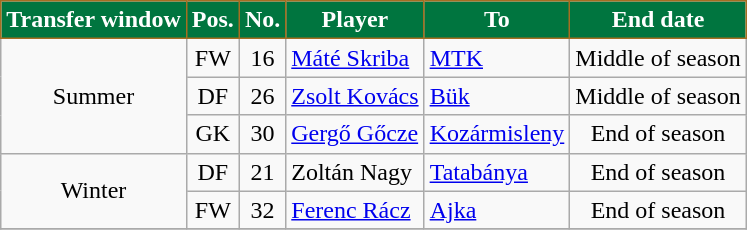<table class="wikitable plainrowheaders sortable">
<tr>
<th style="background-color:#00753F;color:white;border:1px solid #A46E21">Transfer window</th>
<th style="background-color:#00753F;color:white;border:1px solid #A46E21">Pos.</th>
<th style="background-color:#00753F;color:white;border:1px solid #A46E21">No.</th>
<th style="background-color:#00753F;color:white;border:1px solid #A46E21">Player</th>
<th style="background-color:#00753F;color:white;border:1px solid #A46E21">To</th>
<th style="background-color:#00753F;color:white;border:1px solid #A46E21">End date</th>
</tr>
<tr>
<td rowspan="3" style="text-align:center;">Summer</td>
<td style=text-align:center;>FW</td>
<td style=text-align:center;>16</td>
<td style=text-align:left;> <a href='#'>Máté Skriba</a></td>
<td style=text-align:left;><a href='#'>MTK</a></td>
<td style=text-align:center;>Middle of season</td>
</tr>
<tr>
<td style=text-align:center;>DF</td>
<td style=text-align:center;>26</td>
<td style=text-align:left;> <a href='#'>Zsolt Kovács</a></td>
<td style=text-align:left;><a href='#'>Bük</a></td>
<td style=text-align:center;>Middle of season</td>
</tr>
<tr>
<td style=text-align:center;>GK</td>
<td style=text-align:center;>30</td>
<td style=text-align:left;> <a href='#'>Gergő Gőcze</a></td>
<td style=text-align:left;><a href='#'>Kozármisleny</a></td>
<td style=text-align:center;>End of season</td>
</tr>
<tr>
<td rowspan="2" style="text-align:center;">Winter</td>
<td style=text-align:center;>DF</td>
<td style=text-align:center;>21</td>
<td style=text-align:left;> Zoltán Nagy</td>
<td style=text-align:left;><a href='#'>Tatabánya</a></td>
<td style=text-align:center;>End of season</td>
</tr>
<tr>
<td style=text-align:center;>FW</td>
<td style=text-align:center;>32</td>
<td style=text-align:left;> <a href='#'>Ferenc Rácz</a></td>
<td style=text-align:left;><a href='#'>Ajka</a></td>
<td style=text-align:center;>End of season</td>
</tr>
<tr>
</tr>
</table>
